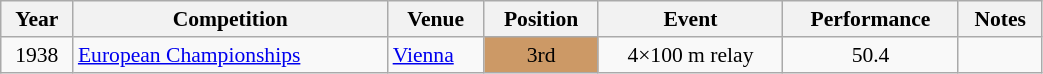<table class="wikitable" width=55% style="font-size:90%; text-align:center;">
<tr>
<th>Year</th>
<th>Competition</th>
<th>Venue</th>
<th>Position</th>
<th>Event</th>
<th>Performance</th>
<th>Notes</th>
</tr>
<tr>
<td rowspan=1>1938</td>
<td rowspan=1 align=left><a href='#'>European Championships</a></td>
<td rowspan=1 align=left> <a href='#'>Vienna</a></td>
<td bgcolor=cc9966>3rd</td>
<td>4×100 m relay</td>
<td>50.4</td>
<td></td>
</tr>
</table>
